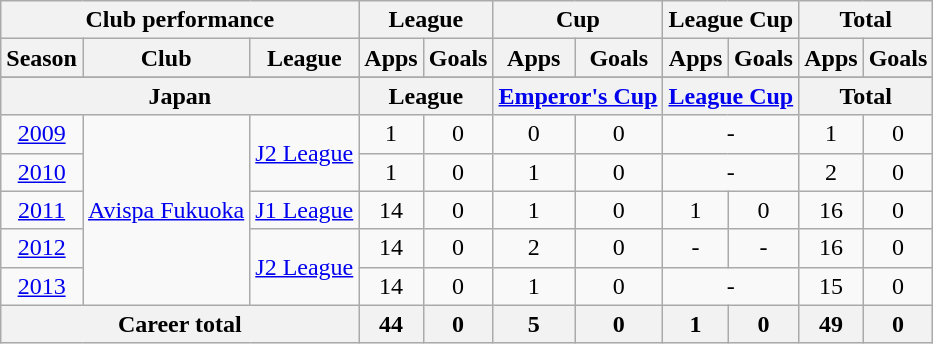<table class="wikitable" style="text-align:center">
<tr>
<th colspan=3>Club performance</th>
<th colspan=2>League</th>
<th colspan=2>Cup</th>
<th colspan=2>League Cup</th>
<th colspan=2>Total</th>
</tr>
<tr>
<th>Season</th>
<th>Club</th>
<th>League</th>
<th>Apps</th>
<th>Goals</th>
<th>Apps</th>
<th>Goals</th>
<th>Apps</th>
<th>Goals</th>
<th>Apps</th>
<th>Goals</th>
</tr>
<tr>
</tr>
<tr>
<th colspan=3>Japan</th>
<th colspan=2>League</th>
<th colspan=2><a href='#'>Emperor's Cup</a></th>
<th colspan=2><a href='#'>League Cup</a></th>
<th colspan=2>Total</th>
</tr>
<tr>
<td><a href='#'>2009</a></td>
<td rowspan="5"><a href='#'>Avispa Fukuoka</a></td>
<td rowspan="2"><a href='#'>J2 League</a></td>
<td>1</td>
<td>0</td>
<td>0</td>
<td>0</td>
<td colspan="2">-</td>
<td>1</td>
<td>0</td>
</tr>
<tr>
<td><a href='#'>2010</a></td>
<td>1</td>
<td>0</td>
<td>1</td>
<td>0</td>
<td colspan="2">-</td>
<td>2</td>
<td>0</td>
</tr>
<tr>
<td><a href='#'>2011</a></td>
<td><a href='#'>J1 League</a></td>
<td>14</td>
<td>0</td>
<td>1</td>
<td>0</td>
<td>1</td>
<td>0</td>
<td>16</td>
<td>0</td>
</tr>
<tr>
<td><a href='#'>2012</a></td>
<td rowspan="2"><a href='#'>J2 League</a></td>
<td>14</td>
<td>0</td>
<td>2</td>
<td>0</td>
<td>-</td>
<td>-</td>
<td>16</td>
<td>0</td>
</tr>
<tr>
<td><a href='#'>2013</a></td>
<td>14</td>
<td>0</td>
<td>1</td>
<td>0</td>
<td colspan="2">-</td>
<td>15</td>
<td>0</td>
</tr>
<tr>
<th colspan=3>Career total</th>
<th>44</th>
<th>0</th>
<th>5</th>
<th>0</th>
<th>1</th>
<th>0</th>
<th>49</th>
<th>0</th>
</tr>
</table>
